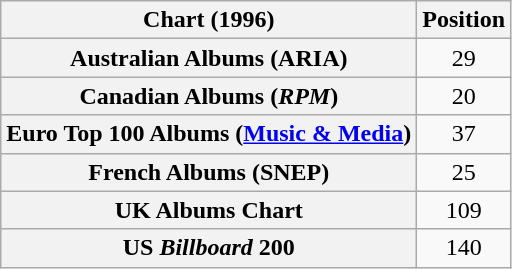<table class="wikitable plainrowheaders sortable" style="text-align:center">
<tr>
<th scope="col">Chart (1996)</th>
<th scope="col">Position</th>
</tr>
<tr>
<th scope="row">Australian Albums (ARIA)</th>
<td>29</td>
</tr>
<tr>
<th scope="row">Canadian Albums (<em>RPM</em>)</th>
<td align="center">20</td>
</tr>
<tr>
<th scope="row">Euro Top 100 Albums (<a href='#'>Music & Media</a>)</th>
<td>37</td>
</tr>
<tr>
<th scope="row">French Albums (SNEP)</th>
<td align="center">25</td>
</tr>
<tr>
<th scope="row">UK Albums Chart</th>
<td>109</td>
</tr>
<tr>
<th scope="row">US <em>Billboard</em> 200</th>
<td align="center">140</td>
</tr>
</table>
